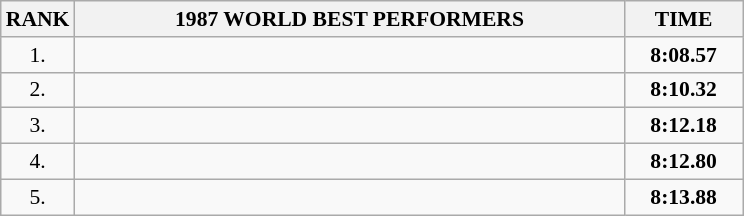<table class="wikitable" style="border-collapse: collapse; font-size: 90%;">
<tr>
<th>RANK</th>
<th align="center" style="width: 25em">1987 WORLD BEST PERFORMERS</th>
<th align="center" style="width: 5em">TIME</th>
</tr>
<tr>
<td align="center">1.</td>
<td></td>
<td align="center"><strong>8:08.57</strong></td>
</tr>
<tr>
<td align="center">2.</td>
<td></td>
<td align="center"><strong>8:10.32</strong></td>
</tr>
<tr>
<td align="center">3.</td>
<td></td>
<td align="center"><strong>8:12.18</strong></td>
</tr>
<tr>
<td align="center">4.</td>
<td></td>
<td align="center"><strong>8:12.80</strong></td>
</tr>
<tr>
<td align="center">5.</td>
<td></td>
<td align="center"><strong>8:13.88</strong></td>
</tr>
</table>
